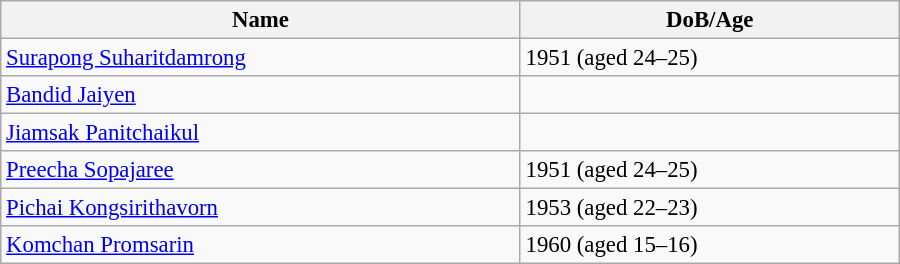<table class="wikitable" style="width:600px; font-size:95%;">
<tr>
<th align="left">Name</th>
<th align="left">DoB/Age</th>
</tr>
<tr>
<td align="left"><a href='#'>Surapong Suharitdamrong</a></td>
<td align="left">1951 (aged 24–25)</td>
</tr>
<tr>
<td align="left"><a href='#'>Bandid Jaiyen</a></td>
<td align="left"></td>
</tr>
<tr>
<td align="left"><a href='#'>Jiamsak Panitchaikul</a></td>
<td align="left"></td>
</tr>
<tr>
<td align="left"><a href='#'>Preecha Sopajaree</a></td>
<td align="left">1951 (aged 24–25)</td>
</tr>
<tr>
<td align="left"><a href='#'>Pichai Kongsirithavorn</a></td>
<td align="left">1953 (aged 22–23)</td>
</tr>
<tr>
<td align="left"><a href='#'>Komchan Promsarin</a></td>
<td align="left">1960 (aged 15–16)</td>
</tr>
</table>
